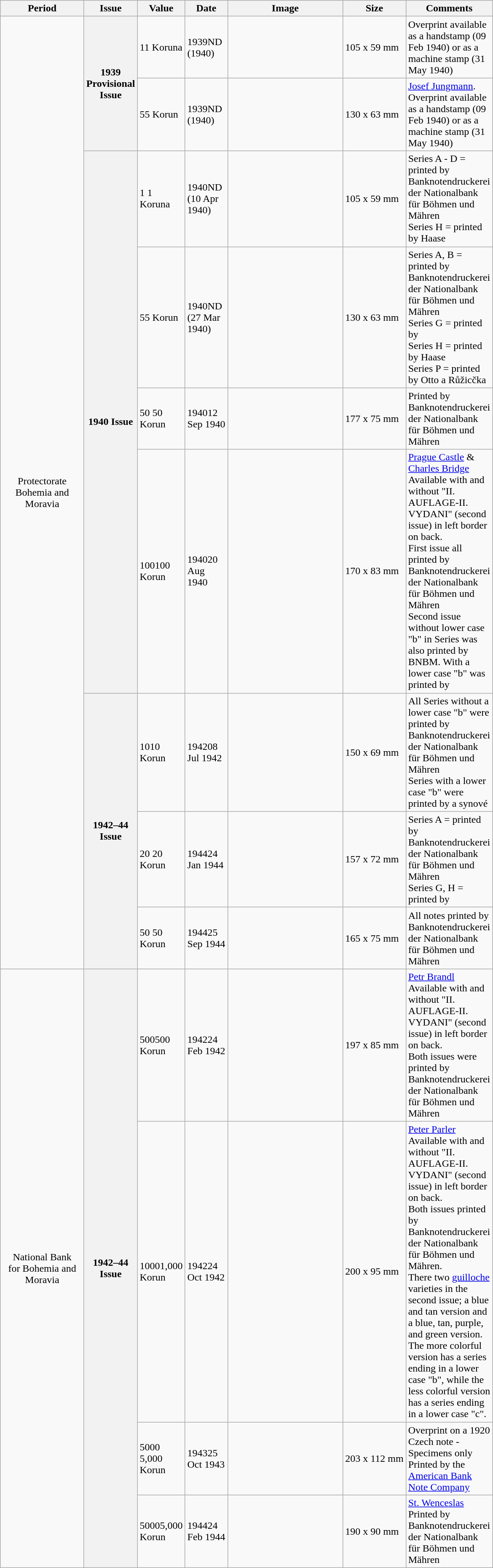<table class="wikitable">
<tr>
<th scope="col" style="width:125px;" class="unsortable">Period</th>
<th scope="col" style="width:70px;" class="unsortable">Issue</th>
<th scope="col" style="width:60px;">Value</th>
<th scope="col" style="width:60px;">Date</th>
<th scope="col" style="width:175px;" class="unsortable">Image</th>
<th>Size</th>
<th scope="col" style="width:125px;" class="unsortable">Comments</th>
</tr>
<tr>
<td rowspan="9" align="center">Protectorate<br>Bohemia and Moravia</td>
<th rowspan="2">1939 Provisional Issue</th>
<td><span> 1</span>1 Koruna</td>
<td><span>1939</span>ND (1940)</td>
<td></td>
<td>105 x 59 mm</td>
<td>Overprint available as a handstamp (09 Feb 1940) or as a machine stamp (31 May 1940)</td>
</tr>
<tr>
<td><span> 5</span>5 Korun</td>
<td><span>1939</span>ND (1940)</td>
<td></td>
<td>130 x 63 mm</td>
<td><a href='#'>Josef Jungmann</a>.<br>Overprint available as a handstamp (09 Feb 1940) or as a machine stamp (31 May 1940)</td>
</tr>
<tr>
<th rowspan="4">1940 Issue</th>
<td><span>1 </span>1 Koruna</td>
<td><span>1940</span>ND (10 Apr 1940)</td>
<td></td>
<td>105 x 59 mm</td>
<td>Series A - D = printed by Banknotendruckerei der Nationalbank für Böhmen und Mähren<br>Series H = printed by Haase</td>
</tr>
<tr>
<td><span> 5</span>5 Korun</td>
<td><span>1940</span>ND (27 Mar 1940)</td>
<td></td>
<td>130 x 63 mm</td>
<td>Series A, B = printed by Banknotendruckerei der Nationalbank für Böhmen und Mähren<br>Series G = printed by <br>Series H = printed by Haase<br>Series P = printed by Otto a Růžicčka</td>
</tr>
<tr>
<td><span>50 </span>50 Korun</td>
<td><span>1940</span>12 Sep 1940</td>
<td></td>
<td>177 x 75 mm</td>
<td>Printed by Banknotendruckerei der Nationalbank für Böhmen und Mähren</td>
</tr>
<tr>
<td><span>100</span>100 Korun</td>
<td><span>1940</span>20 Aug 1940</td>
<td></td>
<td>170 x 83 mm</td>
<td><a href='#'>Prague Castle</a> & <a href='#'>Charles Bridge</a><br>Available with and without "II. AUFLAGE-II. VYDANI" (second issue) in left border on back.<br>First issue all printed by Banknotendruckerei der Nationalbank für Böhmen und Mähren<br>Second issue without lower case "b" in Series was also printed by BNBM. With a lower case "b" was printed by </td>
</tr>
<tr>
<th rowspan="3">1942–44 Issue</th>
<td><span>10</span>10 Korun</td>
<td><span>1942</span>08 Jul 1942</td>
<td></td>
<td>150 x 69 mm</td>
<td>All Series without a lower case "b" were printed by Banknotendruckerei der Nationalbank für Böhmen und Mähren<br>Series with a lower case "b" were printed by  a synové</td>
</tr>
<tr>
<td><span>20 </span>20 Korun</td>
<td><span>1944</span>24 Jan 1944</td>
<td></td>
<td>157 x 72 mm</td>
<td>Series A = printed by Banknotendruckerei der Nationalbank für Böhmen und Mähren<br>Series G, H = printed by </td>
</tr>
<tr>
<td><span>50 </span>50 Korun</td>
<td><span>1944</span>25 Sep 1944</td>
<td></td>
<td>165 x 75 mm</td>
<td>All notes printed by Banknotendruckerei der Nationalbank für Böhmen und Mähren</td>
</tr>
<tr>
<td rowspan="4" align="center">National Bank<br>for Bohemia and Moravia</td>
<th rowspan="4">1942–44 Issue</th>
<td><span> 500</span>500 Korun</td>
<td><span>1942</span>24 Feb 1942</td>
<td></td>
<td>197 x 85 mm</td>
<td><a href='#'>Petr Brandl</a><br>Available with and without "II. AUFLAGE-II. VYDANI" (second issue) in left border on back.<br>Both issues were printed by Banknotendruckerei der Nationalbank für Böhmen und Mähren</td>
</tr>
<tr>
<td><span> 1000</span>1,000 Korun</td>
<td><span>1942</span>24 Oct 1942</td>
<td></td>
<td>200 x 95 mm</td>
<td><a href='#'>Peter Parler</a><br>Available with and without "II. AUFLAGE-II. VYDANI" (second issue) in left border on back.<br>Both issues printed by Banknotendruckerei der Nationalbank für Böhmen und Mähren.<br>There two <a href='#'>guilloche</a> varieties in the second issue; a blue and tan version and a blue, tan, purple, and green version. The more colorful version has a series ending in a lower case "b", while the less colorful version has a series ending in a lower case "c".</td>
</tr>
<tr>
<td><span>5000 </span>5,000 Korun</td>
<td><span>1943</span>25 Oct 1943</td>
<td></td>
<td>203 x 112 mm</td>
<td>Overprint on a 1920 Czech note - Specimens only<br>Printed by the <a href='#'>American Bank Note Company</a></td>
</tr>
<tr>
<td><span> 5000</span>5,000 Korun</td>
<td><span>1944</span>24 Feb 1944</td>
<td></td>
<td>190 x 90 mm</td>
<td><a href='#'>St. Wenceslas</a><br>Printed by  Banknotendruckerei der Nationalbank für Böhmen und Mähren</td>
</tr>
</table>
